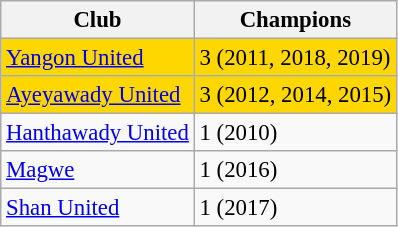<table class="wikitable sortable" style="font-size:95%;">
<tr>
<th>Club</th>
<th>Champions</th>
</tr>
<tr style="background:gold;">
<td><a href='#'>Yangon United</a></td>
<td>3 (2011, 2018, 2019)</td>
</tr>
<tr style="background:gold;">
<td><a href='#'>Ayeyawady United</a></td>
<td>3 (2012, 2014, 2015)</td>
</tr>
<tr>
<td><a href='#'>Hanthawady United</a></td>
<td>1 (2010)</td>
</tr>
<tr>
<td><a href='#'>Magwe</a></td>
<td>1 (2016)</td>
</tr>
<tr>
<td><a href='#'>Shan United</a></td>
<td>1 (2017)</td>
</tr>
</table>
